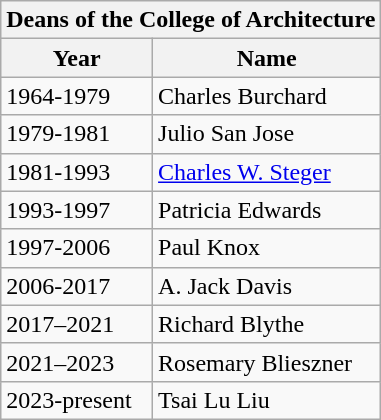<table class="wikitable">
<tr>
<th colspan="2">Deans of the College of Architecture</th>
</tr>
<tr>
<th>Year</th>
<th>Name</th>
</tr>
<tr>
<td>1964-1979</td>
<td>Charles Burchard</td>
</tr>
<tr>
<td>1979-1981</td>
<td>Julio San Jose</td>
</tr>
<tr>
<td>1981-1993</td>
<td><a href='#'>Charles W. Steger</a></td>
</tr>
<tr>
<td>1993-1997</td>
<td>Patricia Edwards</td>
</tr>
<tr>
<td>1997-2006</td>
<td>Paul Knox</td>
</tr>
<tr>
<td>2006-2017</td>
<td>A. Jack Davis</td>
</tr>
<tr>
<td>2017–2021</td>
<td>Richard Blythe</td>
</tr>
<tr>
<td>2021–2023</td>
<td>Rosemary Blieszner</td>
</tr>
<tr>
<td>2023-present</td>
<td>Tsai Lu Liu</td>
</tr>
</table>
